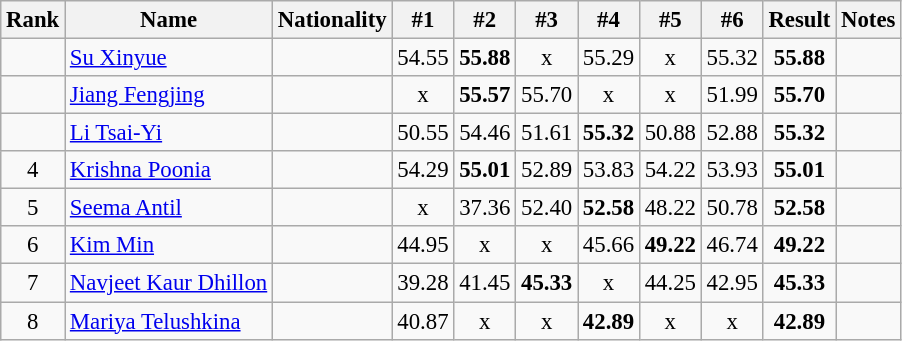<table class="wikitable sortable" style="text-align:center;font-size:95%">
<tr>
<th>Rank</th>
<th>Name</th>
<th>Nationality</th>
<th>#1</th>
<th>#2</th>
<th>#3</th>
<th>#4</th>
<th>#5</th>
<th>#6</th>
<th>Result</th>
<th>Notes</th>
</tr>
<tr>
<td></td>
<td align=left><a href='#'>Su Xinyue</a></td>
<td align=left></td>
<td>54.55</td>
<td><strong>55.88</strong></td>
<td>x</td>
<td>55.29</td>
<td>x</td>
<td>55.32</td>
<td><strong>55.88</strong></td>
<td></td>
</tr>
<tr>
<td></td>
<td align=left><a href='#'>Jiang Fengjing</a></td>
<td align=left></td>
<td>x</td>
<td><strong>55.57</strong></td>
<td>55.70</td>
<td>x</td>
<td>x</td>
<td>51.99</td>
<td><strong>55.70</strong></td>
<td></td>
</tr>
<tr>
<td></td>
<td align=left><a href='#'>Li Tsai-Yi</a></td>
<td align=left></td>
<td>50.55</td>
<td>54.46</td>
<td>51.61</td>
<td><strong>55.32</strong></td>
<td>50.88</td>
<td>52.88</td>
<td><strong>55.32</strong></td>
<td></td>
</tr>
<tr>
<td>4</td>
<td align=left><a href='#'>Krishna Poonia</a></td>
<td align=left></td>
<td>54.29</td>
<td><strong>55.01</strong></td>
<td>52.89</td>
<td>53.83</td>
<td>54.22</td>
<td>53.93</td>
<td><strong>55.01</strong></td>
<td></td>
</tr>
<tr>
<td>5</td>
<td align=left><a href='#'>Seema Antil</a></td>
<td align=left></td>
<td>x</td>
<td>37.36</td>
<td>52.40</td>
<td><strong>52.58</strong></td>
<td>48.22</td>
<td>50.78</td>
<td><strong>52.58</strong></td>
<td></td>
</tr>
<tr>
<td>6</td>
<td align=left><a href='#'>Kim Min</a></td>
<td align=left></td>
<td>44.95</td>
<td>x</td>
<td>x</td>
<td>45.66</td>
<td><strong>49.22</strong></td>
<td>46.74</td>
<td><strong>49.22</strong></td>
<td></td>
</tr>
<tr>
<td>7</td>
<td align=left><a href='#'>Navjeet Kaur Dhillon</a></td>
<td align=left></td>
<td>39.28</td>
<td>41.45</td>
<td><strong>45.33</strong></td>
<td>x</td>
<td>44.25</td>
<td>42.95</td>
<td><strong>45.33</strong></td>
<td></td>
</tr>
<tr>
<td>8</td>
<td align=left><a href='#'>Mariya Telushkina</a></td>
<td align=left></td>
<td>40.87</td>
<td>x</td>
<td>x</td>
<td><strong>42.89</strong></td>
<td>x</td>
<td>x</td>
<td><strong>42.89</strong></td>
<td></td>
</tr>
</table>
